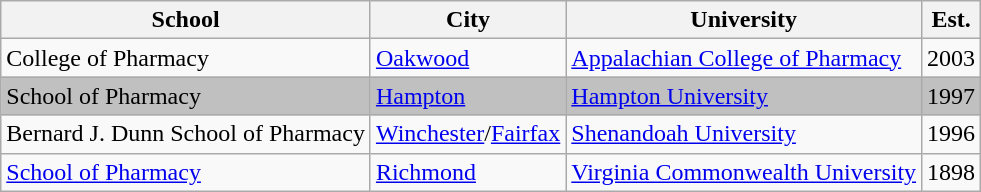<table class="wikitable sortable">
<tr>
<th scope="col">School</th>
<th scope="col">City</th>
<th scope="col">University</th>
<th scope="col">Est.</th>
</tr>
<tr>
<td>College of Pharmacy</td>
<td><a href='#'>Oakwood</a></td>
<td><a href='#'>Appalachian College of Pharmacy</a></td>
<td>2003</td>
</tr>
<tr>
<td bgcolor=silver>School of Pharmacy</td>
<td bgcolor=silver><a href='#'>Hampton</a></td>
<td bgcolor=silver><a href='#'>Hampton University</a></td>
<td bgcolor=silver>1997</td>
</tr>
<tr>
<td>Bernard J. Dunn School of Pharmacy</td>
<td><a href='#'>Winchester</a>/<a href='#'>Fairfax</a></td>
<td><a href='#'>Shenandoah University</a></td>
<td>1996</td>
</tr>
<tr>
<td><a href='#'>School of Pharmacy</a></td>
<td><a href='#'>Richmond</a></td>
<td><a href='#'>Virginia Commonwealth University</a></td>
<td>1898</td>
</tr>
</table>
